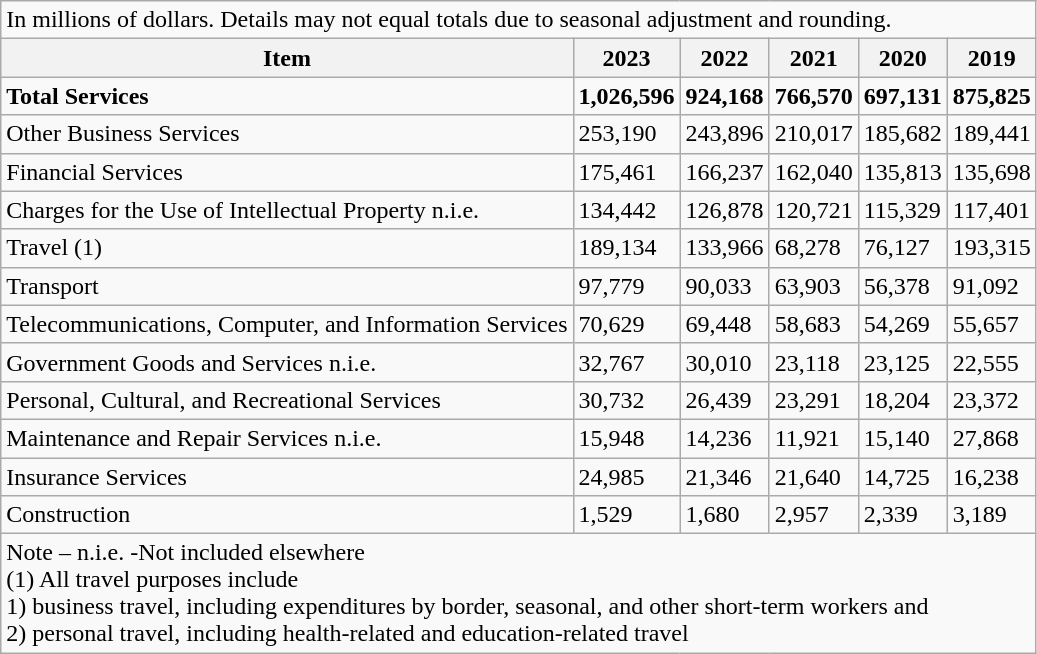<table class="wikitable">
<tr>
<td colspan="6">In millions of dollars. Details may not equal totals due to seasonal adjustment and rounding.</td>
</tr>
<tr>
<th>Item</th>
<th>2023</th>
<th>2022</th>
<th>2021</th>
<th>2020<strong></strong></th>
<th>2019<strong></strong></th>
</tr>
<tr>
<td><strong>Total Services</strong></td>
<td><strong>1,026,596</strong></td>
<td><strong>924,168</strong></td>
<td><strong>766,570</strong></td>
<td><strong>697,131</strong></td>
<td><strong>875,825</strong></td>
</tr>
<tr>
<td>Other Business Services</td>
<td>253,190</td>
<td>243,896</td>
<td>210,017</td>
<td>185,682</td>
<td>189,441</td>
</tr>
<tr>
<td>Financial Services</td>
<td>175,461</td>
<td>166,237</td>
<td>162,040</td>
<td>135,813</td>
<td>135,698</td>
</tr>
<tr>
<td>Charges for the Use of Intellectual Property n.i.e.</td>
<td>134,442</td>
<td>126,878</td>
<td>120,721</td>
<td>115,329</td>
<td>117,401</td>
</tr>
<tr>
<td>Travel (1)</td>
<td>189,134</td>
<td>133,966</td>
<td>68,278</td>
<td>76,127</td>
<td>193,315</td>
</tr>
<tr>
<td>Transport</td>
<td>97,779</td>
<td>90,033</td>
<td>63,903</td>
<td>56,378</td>
<td>91,092</td>
</tr>
<tr>
<td>Telecommunications, Computer, and Information Services</td>
<td>70,629</td>
<td>69,448</td>
<td>58,683</td>
<td>54,269</td>
<td>55,657</td>
</tr>
<tr>
<td>Government Goods and Services n.i.e.</td>
<td>32,767</td>
<td>30,010</td>
<td>23,118</td>
<td>23,125</td>
<td>22,555</td>
</tr>
<tr>
<td>Personal, Cultural, and Recreational Services</td>
<td>30,732</td>
<td>26,439</td>
<td>23,291</td>
<td>18,204</td>
<td>23,372</td>
</tr>
<tr>
<td>Maintenance and Repair Services n.i.e.</td>
<td>15,948</td>
<td>14,236</td>
<td>11,921</td>
<td>15,140</td>
<td>27,868</td>
</tr>
<tr>
<td>Insurance Services</td>
<td>24,985</td>
<td>21,346</td>
<td>21,640</td>
<td>14,725</td>
<td>16,238</td>
</tr>
<tr>
<td>Construction</td>
<td>1,529</td>
<td>1,680</td>
<td>2,957</td>
<td>2,339</td>
<td>3,189</td>
</tr>
<tr>
<td colspan="6">Note – n.i.e. -Not included elsewhere<br>(1) All travel purposes include<br>1) business travel, including expenditures by border, seasonal, and other short-term workers and<br>2) personal travel, including health-related and education-related travel</td>
</tr>
</table>
